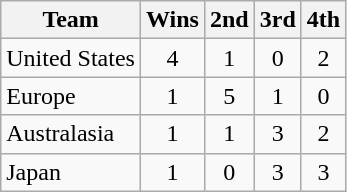<table class=wikitable style=text-align:center>
<tr>
<th>Team</th>
<th>Wins</th>
<th>2nd</th>
<th>3rd</th>
<th>4th</th>
</tr>
<tr>
<td align=left>United States</td>
<td>4</td>
<td>1</td>
<td>0</td>
<td>2</td>
</tr>
<tr>
<td align=left>Europe</td>
<td>1</td>
<td>5</td>
<td>1</td>
<td>0</td>
</tr>
<tr>
<td align=left>Australasia</td>
<td>1</td>
<td>1</td>
<td>3</td>
<td>2</td>
</tr>
<tr>
<td align=left>Japan</td>
<td>1</td>
<td>0</td>
<td>3</td>
<td>3</td>
</tr>
</table>
